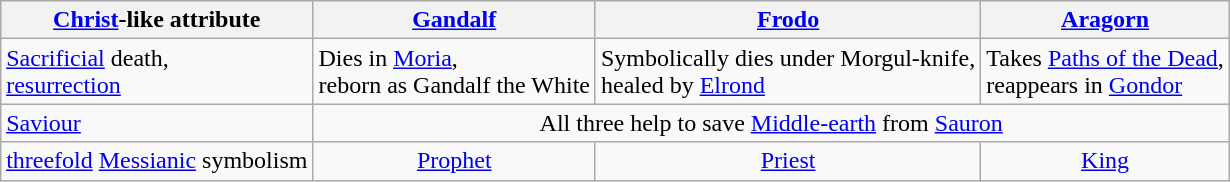<table class="wikitable" style="margin:1em auto;">
<tr>
<th><a href='#'>Christ</a>-like attribute</th>
<th><a href='#'>Gandalf</a></th>
<th><a href='#'>Frodo</a></th>
<th><a href='#'>Aragorn</a></th>
</tr>
<tr>
<td><a href='#'>Sacrificial</a> death,<br><a href='#'>resurrection</a></td>
<td>Dies in <a href='#'>Moria</a>,<br>reborn as Gandalf the White</td>
<td>Symbolically dies under Morgul-knife,<br>healed by <a href='#'>Elrond</a></td>
<td>Takes <a href='#'>Paths of the Dead</a>,<br>reappears in <a href='#'>Gondor</a></td>
</tr>
<tr>
<td><a href='#'>Saviour</a></td>
<td colspan="3"; style="text-align: center;">All three help to save <a href='#'>Middle-earth</a> from <a href='#'>Sauron</a></td>
</tr>
<tr>
<td><a href='#'>threefold</a> <a href='#'>Messianic</a> symbolism</td>
<td style="text-align: center;"><a href='#'>Prophet</a></td>
<td style="text-align: center;"><a href='#'>Priest</a></td>
<td style="text-align: center;"><a href='#'>King</a></td>
</tr>
</table>
